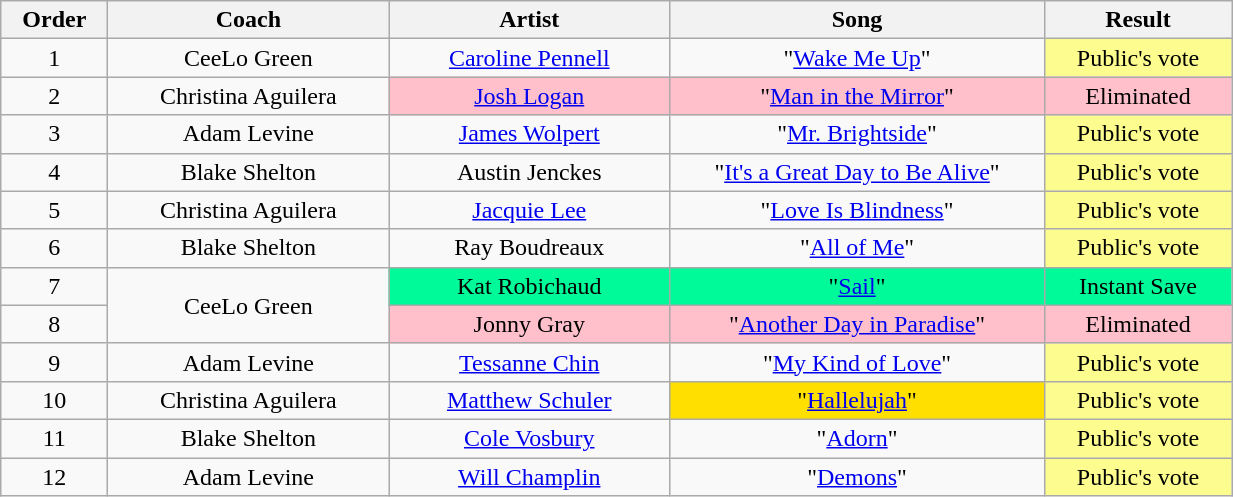<table class="wikitable" style="text-align:center; width:65%;">
<tr>
<th scope="col" width="05%">Order</th>
<th scope="col" width="15%">Coach</th>
<th scope="col" width="15%">Artist</th>
<th scope="col" width="20%">Song</th>
<th scope="col" width="10%">Result</th>
</tr>
<tr>
<td scope="row">1</td>
<td>CeeLo Green</td>
<td><a href='#'>Caroline Pennell</a></td>
<td>"<a href='#'>Wake Me Up</a>"</td>
<td style="background:#fdfc8f;">Public's vote</td>
</tr>
<tr>
<td scope="row">2</td>
<td>Christina Aguilera</td>
<td style="background:pink;"><a href='#'>Josh Logan</a></td>
<td style="background:pink;">"<a href='#'>Man in the Mirror</a>"</td>
<td style="background:pink;">Eliminated</td>
</tr>
<tr>
<td scope="row">3</td>
<td>Adam Levine</td>
<td><a href='#'>James Wolpert</a></td>
<td>"<a href='#'>Mr. Brightside</a>"</td>
<td style="background:#fdfc8f;">Public's vote</td>
</tr>
<tr>
<td scope="row">4</td>
<td>Blake Shelton</td>
<td>Austin Jenckes</td>
<td>"<a href='#'>It's a Great Day to Be Alive</a>"</td>
<td style="background:#fdfc8f;">Public's vote</td>
</tr>
<tr>
<td scope="row">5</td>
<td>Christina Aguilera</td>
<td><a href='#'>Jacquie Lee</a></td>
<td>"<a href='#'>Love Is Blindness</a>"</td>
<td style="background:#fdfc8f;">Public's vote</td>
</tr>
<tr>
<td scope="row">6</td>
<td>Blake Shelton</td>
<td>Ray Boudreaux</td>
<td>"<a href='#'>All of Me</a>"</td>
<td style="background:#fdfc8f;">Public's vote</td>
</tr>
<tr>
<td scope="row">7</td>
<td rowspan="2">CeeLo Green</td>
<td style="background:#00FA9A;">Kat Robichaud</td>
<td style="background:#00FA9A;">"<a href='#'>Sail</a>"</td>
<td style="background:#00FA9A;">Instant Save</td>
</tr>
<tr>
<td scope="row">8</td>
<td style="background:pink;">Jonny Gray</td>
<td style="background:pink;">"<a href='#'>Another Day in Paradise</a>"</td>
<td style="background:pink;">Eliminated</td>
</tr>
<tr>
<td scope="row">9</td>
<td>Adam Levine</td>
<td><a href='#'>Tessanne Chin</a></td>
<td>"<a href='#'>My Kind of Love</a>"</td>
<td style="background:#fdfc8f;">Public's vote</td>
</tr>
<tr>
<td scope="row">10</td>
<td>Christina Aguilera</td>
<td><a href='#'>Matthew Schuler</a></td>
<td style="background:#FEDF00;">"<a href='#'>Hallelujah</a>"</td>
<td style="background:#fdfc8f;">Public's vote</td>
</tr>
<tr>
<td scope="row">11</td>
<td>Blake Shelton</td>
<td><a href='#'>Cole Vosbury</a></td>
<td>"<a href='#'>Adorn</a>"</td>
<td style="background:#fdfc8f;">Public's vote</td>
</tr>
<tr>
<td scope="row">12</td>
<td>Adam Levine</td>
<td><a href='#'>Will Champlin</a></td>
<td>"<a href='#'>Demons</a>"</td>
<td style="background:#fdfc8f;">Public's vote</td>
</tr>
</table>
